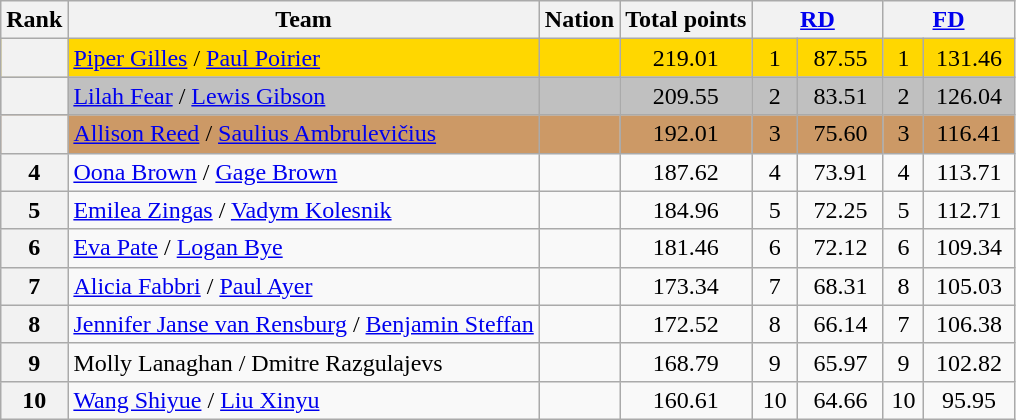<table class="wikitable sortable" style="text-align:left">
<tr>
<th scope="col">Rank</th>
<th scope="col">Team</th>
<th scope="col">Nation</th>
<th scope="col">Total points</th>
<th scope="col" colspan="2" width="80px"><a href='#'>RD</a></th>
<th scope="col" colspan="2" width="80px"><a href='#'>FD</a></th>
</tr>
<tr bgcolor="gold">
<th scope="row"></th>
<td><a href='#'>Piper Gilles</a> / <a href='#'>Paul Poirier</a></td>
<td></td>
<td align="center">219.01</td>
<td align="center">1</td>
<td align="center">87.55</td>
<td align="center">1</td>
<td align="center">131.46</td>
</tr>
<tr bgcolor="silver">
<th scope="row"></th>
<td><a href='#'>Lilah Fear</a> / <a href='#'>Lewis Gibson</a></td>
<td></td>
<td align="center">209.55</td>
<td align="center">2</td>
<td align="center">83.51</td>
<td align="center">2</td>
<td align="center">126.04</td>
</tr>
<tr bgcolor="cc9966">
<th scope="row"></th>
<td><a href='#'>Allison Reed</a> / <a href='#'>Saulius Ambrulevičius</a></td>
<td></td>
<td align="center">192.01</td>
<td align="center">3</td>
<td align="center">75.60</td>
<td align="center">3</td>
<td align="center">116.41</td>
</tr>
<tr>
<th scope="row">4</th>
<td><a href='#'>Oona Brown</a> / <a href='#'>Gage Brown</a></td>
<td></td>
<td align="center">187.62</td>
<td align="center">4</td>
<td align="center">73.91</td>
<td align="center">4</td>
<td align="center">113.71</td>
</tr>
<tr>
<th scope="row">5</th>
<td><a href='#'>Emilea Zingas</a> / <a href='#'>Vadym Kolesnik</a></td>
<td></td>
<td align="center">184.96</td>
<td align="center">5</td>
<td align="center">72.25</td>
<td align="center">5</td>
<td align="center">112.71</td>
</tr>
<tr>
<th scope="row">6</th>
<td><a href='#'>Eva Pate</a> / <a href='#'>Logan Bye</a></td>
<td></td>
<td align="center">181.46</td>
<td align="center">6</td>
<td align="center">72.12</td>
<td align="center">6</td>
<td align="center">109.34</td>
</tr>
<tr>
<th scope="row">7</th>
<td><a href='#'>Alicia Fabbri</a> / <a href='#'>Paul Ayer</a></td>
<td></td>
<td align="center">173.34</td>
<td align="center">7</td>
<td align="center">68.31</td>
<td align="center">8</td>
<td align="center">105.03</td>
</tr>
<tr>
<th scope="row">8</th>
<td><a href='#'>Jennifer Janse van Rensburg</a> / <a href='#'>Benjamin Steffan</a></td>
<td></td>
<td align="center">172.52</td>
<td align="center">8</td>
<td align="center">66.14</td>
<td align="center">7</td>
<td align="center">106.38</td>
</tr>
<tr>
<th scope="row">9</th>
<td>Molly Lanaghan / Dmitre Razgulajevs</td>
<td></td>
<td align="center">168.79</td>
<td align="center">9</td>
<td align="center">65.97</td>
<td align="center">9</td>
<td align="center">102.82</td>
</tr>
<tr>
<th scope="row">10</th>
<td><a href='#'>Wang Shiyue</a> / <a href='#'>Liu Xinyu</a></td>
<td></td>
<td align="center">160.61</td>
<td align="center">10</td>
<td align="center">64.66</td>
<td align="center">10</td>
<td align="center">95.95</td>
</tr>
</table>
